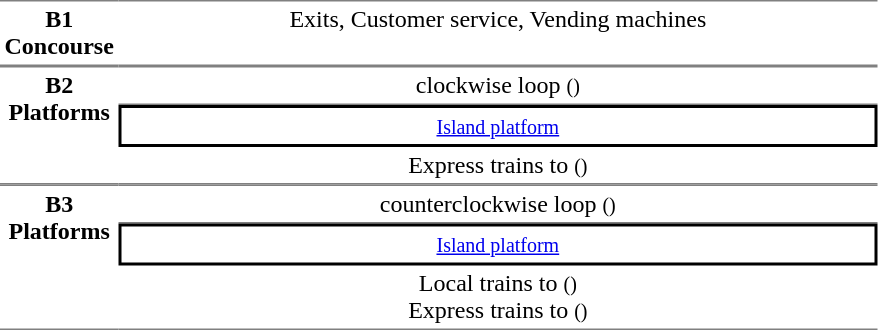<table table border=0 cellspacing=0 cellpadding=3>
<tr>
<td style="border-bottom:solid 1px gray; border-top:solid 1px gray;text-align:center" valign=top><strong>B1<br>Concourse</strong></td>
<td style="border-bottom:solid 1px gray; border-top:solid 1px gray;text-align:center;" valign=top width=500>Exits, Customer service, Vending machines</td>
</tr>
<tr>
<td style="border-bottom:solid 1px gray; border-top:solid 1px gray;text-align:center" rowspan="3" valign=top><strong>B2<br>Platforms</strong></td>
<td style="border-bottom:solid 1px gray; border-top:solid 1px gray;text-align:center;"> clockwise loop <small>()</small> </td>
</tr>
<tr>
<td style="border-right:solid 2px black;border-left:solid 2px black;border-top:solid 2px black;border-bottom:solid 2px black;text-align:center;" colspan=2><small><a href='#'>Island platform</a></small></td>
</tr>
<tr>
<td style="border-bottom:solid 1px gray;text-align:center;"> Express trains to  <small>()</small> </td>
</tr>
<tr>
<td style="border-bottom:solid 1px gray; border-top:solid 1px gray;text-align:center" rowspan="3" valign=top><strong>B3<br>Platforms</strong></td>
<td style="border-bottom:solid 1px gray; border-top:solid 1px gray;text-align:center;">  counterclockwise loop <small>()</small></td>
</tr>
<tr>
<td style="border-right:solid 2px black;border-left:solid 2px black;border-top:solid 2px black;border-bottom:solid 2px black;text-align:center;" colspan=2><small><a href='#'>Island platform</a></small></td>
</tr>
<tr>
<td style="border-bottom:solid 1px gray;text-align:center;"> Local trains to  <small>()</small> <br> Express trains to  <small>()</small></td>
</tr>
</table>
